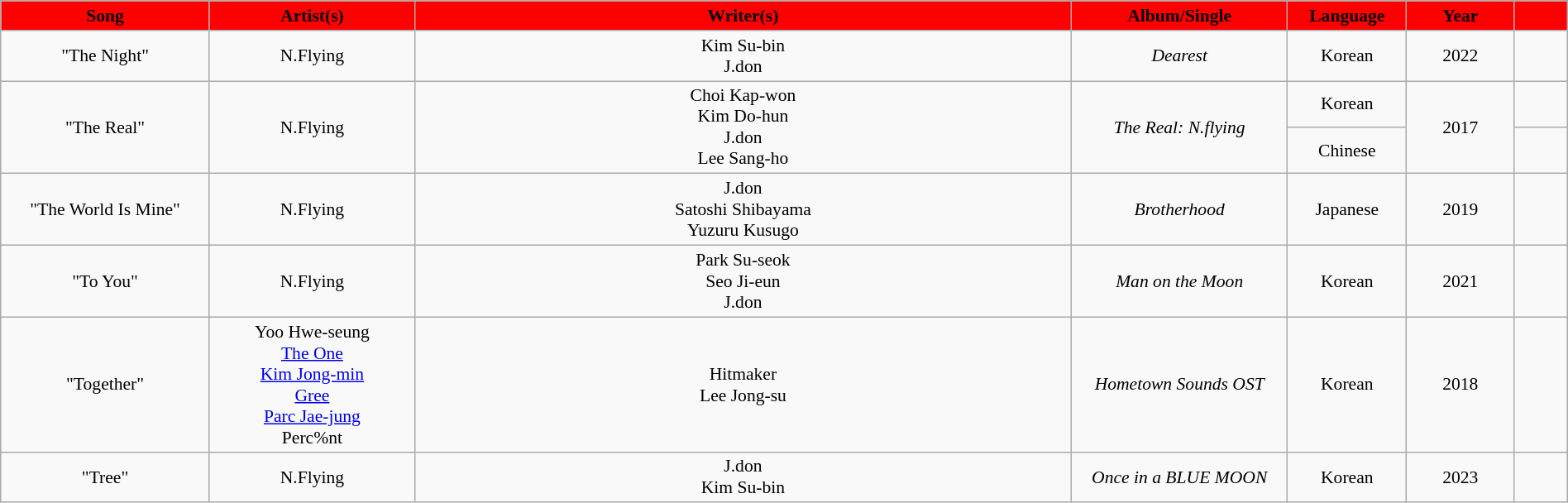<table class="wikitable" style="margin:0.5em auto; clear:both; font-size:.9em; text-align:center; width:100%">
<tr>
<th style="width:200px; background:#FF0000;">Song</th>
<th style="width:200px; background:#FF0000;">Artist(s)</th>
<th style="width:700px; background:#FF0000;">Writer(s)</th>
<th style="width:200px; background:#FF0000;">Album/Single</th>
<th style="width:100px; background:#FF0000;">Language</th>
<th style="width:100px; background:#FF0000;">Year</th>
<th style="width:50px;  background:#FF0000;"></th>
</tr>
<tr>
<td>"The Night" </td>
<td>N.Flying</td>
<td>Kim Su-bin <br> J.don</td>
<td><em>Dearest</em></td>
<td>Korean</td>
<td>2022</td>
<td></td>
</tr>
<tr>
<td rowspan=2>"The Real" </td>
<td rowspan=2>N.Flying</td>
<td rowspan=2>Choi Kap-won <br> Kim Do-hun <br> J.don <br> Lee Sang-ho</td>
<td rowspan=2><em>The Real: N.flying</em></td>
<td>Korean</td>
<td rowspan=2>2017</td>
<td></td>
</tr>
<tr>
<td>Chinese</td>
<td></td>
</tr>
<tr>
<td>"The World Is Mine"</td>
<td>N.Flying</td>
<td>J.don <br> Satoshi Shibayama <br> Yuzuru Kusugo</td>
<td><em>Brotherhood</em></td>
<td>Japanese</td>
<td>2019</td>
<td></td>
</tr>
<tr>
<td>"To You" </td>
<td>N.Flying</td>
<td>Park Su-seok <br> Seo Ji-eun <br> J.don</td>
<td><em>Man on the Moon</em></td>
<td>Korean</td>
<td>2021</td>
<td></td>
</tr>
<tr>
<td>"Together" </td>
<td>Yoo Hwe-seung <br> <a href='#'>The One</a> <br> <a href='#'>Kim Jong-min</a> <br> <a href='#'>Gree</a> <br> <a href='#'>Parc Jae-jung</a> <br> Perc%nt</td>
<td>Hitmaker <br> Lee Jong-su</td>
<td><em>Hometown Sounds OST</em></td>
<td>Korean</td>
<td>2018</td>
<td></td>
</tr>
<tr>
<td>"Tree"</td>
<td>N.Flying</td>
<td>J.don <br> Kim Su-bin</td>
<td><em>Once in a BLUE MOON</em></td>
<td>Korean</td>
<td>2023</td>
<td></td>
</tr>
</table>
